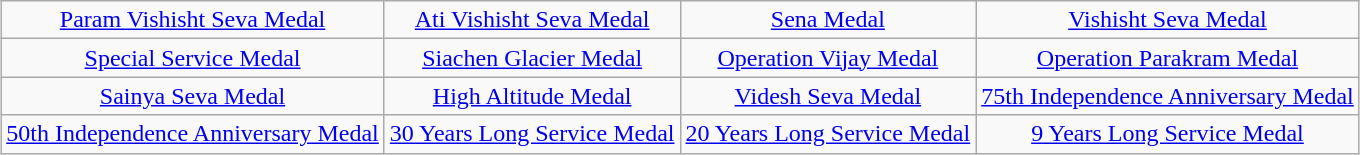<table class="wikitable" style="margin:1em auto; text-align:center;">
<tr>
<td><a href='#'>Param Vishisht Seva Medal</a></td>
<td><a href='#'>Ati Vishisht Seva Medal</a></td>
<td><a href='#'>Sena Medal</a></td>
<td><a href='#'>Vishisht Seva Medal</a></td>
</tr>
<tr>
<td><a href='#'>Special Service Medal</a></td>
<td><a href='#'>Siachen Glacier Medal</a></td>
<td><a href='#'>Operation Vijay Medal</a></td>
<td><a href='#'>Operation Parakram Medal</a></td>
</tr>
<tr>
<td><a href='#'>Sainya Seva Medal</a></td>
<td><a href='#'>High Altitude Medal</a></td>
<td><a href='#'>Videsh Seva Medal</a></td>
<td><a href='#'>75th Independence Anniversary Medal</a></td>
</tr>
<tr>
<td><a href='#'>50th Independence Anniversary Medal</a></td>
<td><a href='#'>30 Years Long Service Medal</a></td>
<td><a href='#'>20 Years Long Service Medal</a></td>
<td><a href='#'>9 Years Long Service Medal</a></td>
</tr>
</table>
